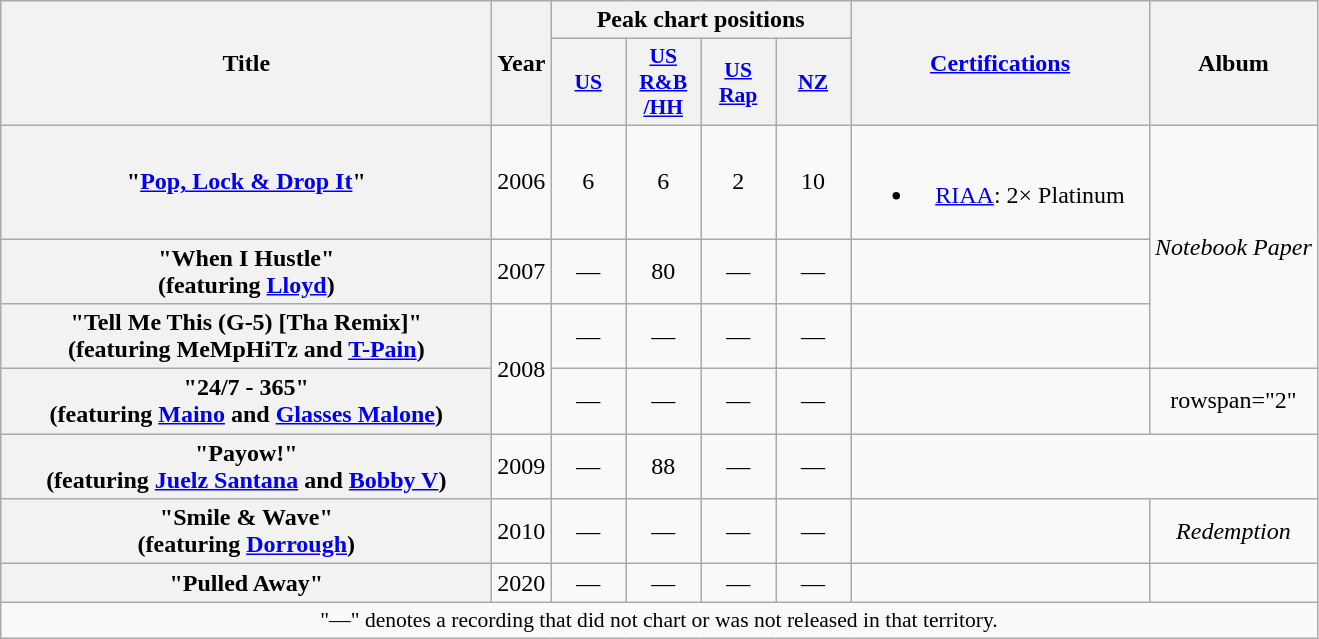<table class="wikitable plainrowheaders" style="text-align:center;">
<tr>
<th scope="col" rowspan="2" style="width:20em;">Title</th>
<th scope="col" rowspan="2">Year</th>
<th scope="col" colspan="4">Peak chart positions</th>
<th scope="col" rowspan="2" style="width:12em;"><a href='#'>Certifications</a></th>
<th scope="col" rowspan="2">Album</th>
</tr>
<tr>
<th style="width:3em;font-size:90%;"><a href='#'>US</a><br></th>
<th style="width:3em;font-size:90%;"><a href='#'>US<br>R&B<br>/HH</a><br></th>
<th style="width:3em;font-size:90%;"><a href='#'>US<br>Rap</a><br></th>
<th style="width:3em;font-size:90%;"><a href='#'>NZ</a><br></th>
</tr>
<tr>
<th scope="row">"<a href='#'>Pop, Lock & Drop It</a>"</th>
<td>2006</td>
<td>6</td>
<td>6</td>
<td>2</td>
<td>10</td>
<td><br><ul><li><a href='#'>RIAA</a>: 2× Platinum</li></ul></td>
<td rowspan="3"><em>Notebook Paper</em></td>
</tr>
<tr>
<th scope="row">"When I Hustle"<br><span>(featuring <a href='#'>Lloyd</a>)</span></th>
<td>2007</td>
<td>—</td>
<td>80</td>
<td>—</td>
<td>—</td>
<td></td>
</tr>
<tr>
<th scope="row">"Tell Me This (G-5) [Tha Remix]"<br><span>(featuring MeMpHiTz and <a href='#'>T-Pain</a>)</span></th>
<td rowspan="2">2008</td>
<td>—</td>
<td>—</td>
<td>—</td>
<td>—</td>
<td></td>
</tr>
<tr>
<th scope="row">"24/7 - 365" <br><span>(featuring <a href='#'>Maino</a> and <a href='#'>Glasses Malone</a>)</span></th>
<td>—</td>
<td>—</td>
<td>—</td>
<td>—</td>
<td></td>
<td>rowspan="2" </td>
</tr>
<tr>
<th scope="row">"Payow!"<br><span>(featuring <a href='#'>Juelz Santana</a> and <a href='#'>Bobby V</a>)</span></th>
<td>2009</td>
<td>—</td>
<td>88</td>
<td>—</td>
<td>—</td>
</tr>
<tr>
<th scope="row">"Smile & Wave"<br><span>(featuring <a href='#'>Dorrough</a>)</span></th>
<td>2010</td>
<td>—</td>
<td>—</td>
<td>—</td>
<td>—</td>
<td></td>
<td><em>Redemption</em></td>
</tr>
<tr>
<th scope="row">"Pulled Away"</th>
<td>2020</td>
<td>—</td>
<td>—</td>
<td>—</td>
<td>—</td>
<td></td>
<td></td>
</tr>
<tr>
<td colspan="14" style="font-size:90%">"—" denotes a recording that did not chart or was not released in that territory.</td>
</tr>
</table>
